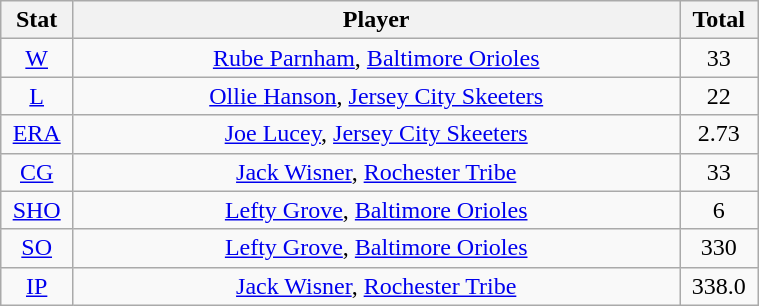<table class="wikitable" width="40%" style="text-align:center;">
<tr>
<th width="5%">Stat</th>
<th width="60%">Player</th>
<th width="5%">Total</th>
</tr>
<tr>
<td><a href='#'>W</a></td>
<td><a href='#'>Rube Parnham</a>, <a href='#'>Baltimore Orioles</a></td>
<td>33</td>
</tr>
<tr>
<td><a href='#'>L</a></td>
<td><a href='#'>Ollie Hanson</a>, <a href='#'>Jersey City Skeeters</a></td>
<td>22</td>
</tr>
<tr>
<td><a href='#'>ERA</a></td>
<td><a href='#'>Joe Lucey</a>, <a href='#'>Jersey City Skeeters</a></td>
<td>2.73</td>
</tr>
<tr>
<td><a href='#'>CG</a></td>
<td><a href='#'>Jack Wisner</a>, <a href='#'>Rochester Tribe</a></td>
<td>33</td>
</tr>
<tr>
<td><a href='#'>SHO</a></td>
<td><a href='#'>Lefty Grove</a>, <a href='#'>Baltimore Orioles</a></td>
<td>6</td>
</tr>
<tr>
<td><a href='#'>SO</a></td>
<td><a href='#'>Lefty Grove</a>, <a href='#'>Baltimore Orioles</a></td>
<td>330</td>
</tr>
<tr>
<td><a href='#'>IP</a></td>
<td><a href='#'>Jack Wisner</a>, <a href='#'>Rochester Tribe</a></td>
<td>338.0</td>
</tr>
</table>
